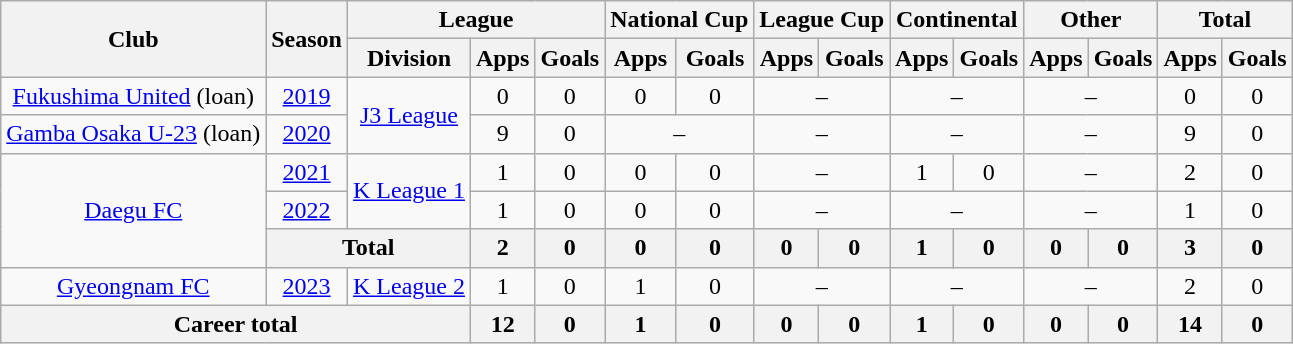<table class="wikitable" style="text-align: center">
<tr>
<th rowspan="2">Club</th>
<th rowspan="2">Season</th>
<th colspan="3">League</th>
<th colspan="2">National Cup</th>
<th colspan="2">League Cup</th>
<th colspan="2">Continental</th>
<th colspan="2">Other</th>
<th colspan="2">Total</th>
</tr>
<tr>
<th>Division</th>
<th>Apps</th>
<th>Goals</th>
<th>Apps</th>
<th>Goals</th>
<th>Apps</th>
<th>Goals</th>
<th>Apps</th>
<th>Goals</th>
<th>Apps</th>
<th>Goals</th>
<th>Apps</th>
<th>Goals</th>
</tr>
<tr>
<td><a href='#'>Fukushima United</a> (loan)</td>
<td><a href='#'>2019</a></td>
<td rowspan="2"><a href='#'>J3 League</a></td>
<td>0</td>
<td>0</td>
<td>0</td>
<td>0</td>
<td colspan="2">–</td>
<td colspan="2">–</td>
<td colspan="2">–</td>
<td>0</td>
<td>0</td>
</tr>
<tr>
<td><a href='#'>Gamba Osaka U-23</a> (loan)</td>
<td><a href='#'>2020</a></td>
<td>9</td>
<td>0</td>
<td colspan="2">–</td>
<td colspan="2">–</td>
<td colspan="2">–</td>
<td colspan="2">–</td>
<td>9</td>
<td>0</td>
</tr>
<tr>
<td rowspan="3"><a href='#'>Daegu FC</a></td>
<td><a href='#'>2021</a></td>
<td rowspan="2"><a href='#'>K League 1</a></td>
<td>1</td>
<td>0</td>
<td>0</td>
<td>0</td>
<td colspan="2">–</td>
<td>1</td>
<td>0</td>
<td colspan="2">–</td>
<td>2</td>
<td>0</td>
</tr>
<tr>
<td><a href='#'>2022</a></td>
<td>1</td>
<td>0</td>
<td>0</td>
<td>0</td>
<td colspan="2">–</td>
<td colspan="2">–</td>
<td colspan="2">–</td>
<td>1</td>
<td>0</td>
</tr>
<tr>
<th colspan=2>Total</th>
<th>2</th>
<th>0</th>
<th>0</th>
<th>0</th>
<th>0</th>
<th>0</th>
<th>1</th>
<th>0</th>
<th>0</th>
<th>0</th>
<th>3</th>
<th>0</th>
</tr>
<tr>
<td><a href='#'>Gyeongnam FC</a></td>
<td><a href='#'>2023</a></td>
<td><a href='#'>K League 2</a></td>
<td>1</td>
<td>0</td>
<td>1</td>
<td>0</td>
<td colspan="2">–</td>
<td colspan="2">–</td>
<td colspan="2">–</td>
<td>2</td>
<td>0</td>
</tr>
<tr>
<th colspan=3>Career total</th>
<th>12</th>
<th>0</th>
<th>1</th>
<th>0</th>
<th>0</th>
<th>0</th>
<th>1</th>
<th>0</th>
<th>0</th>
<th>0</th>
<th>14</th>
<th>0</th>
</tr>
</table>
